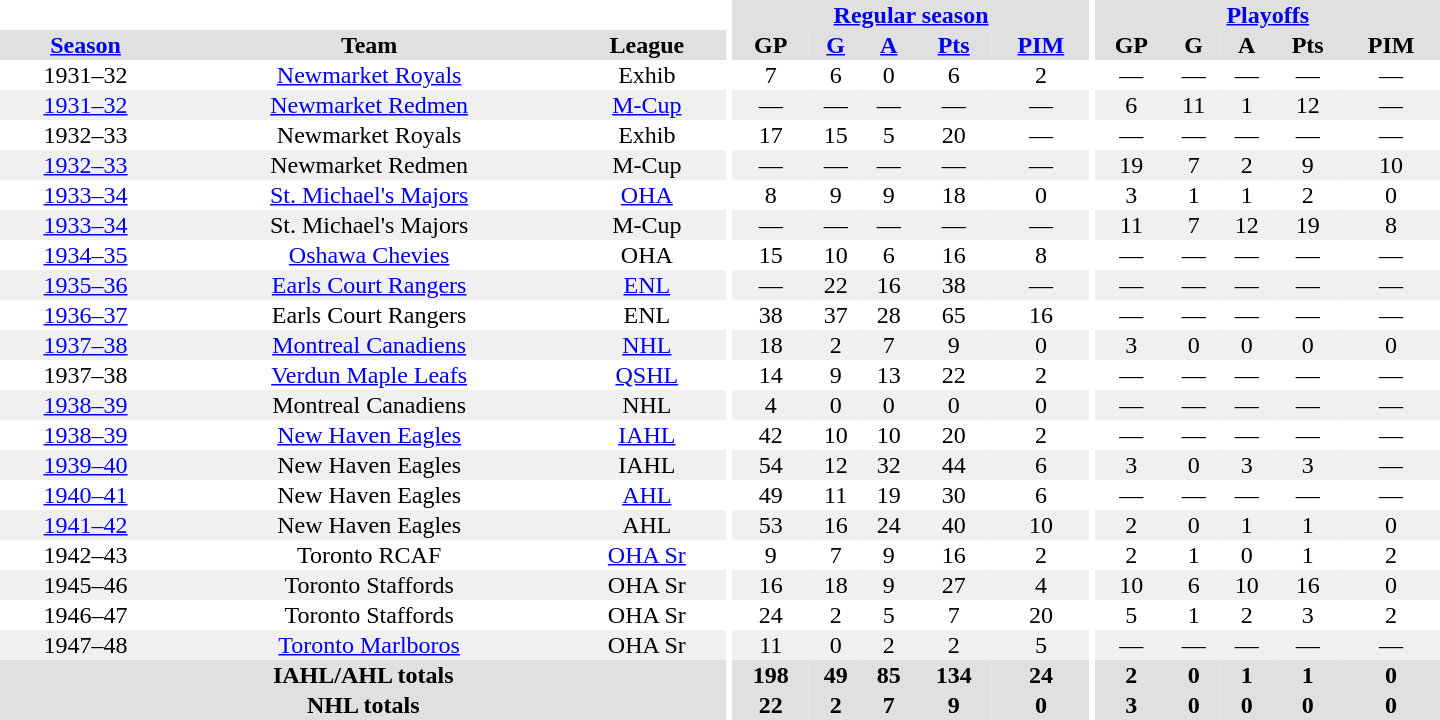<table border="0" cellpadding="1" cellspacing="0" style="text-align:center; width:60em">
<tr bgcolor="#e0e0e0">
<th colspan="3" bgcolor="#ffffff"></th>
<th rowspan="100" bgcolor="#ffffff"></th>
<th colspan="5"><a href='#'>Regular season</a></th>
<th rowspan="100" bgcolor="#ffffff"></th>
<th colspan="5"><a href='#'>Playoffs</a></th>
</tr>
<tr bgcolor="#e0e0e0">
<th><a href='#'>Season</a></th>
<th>Team</th>
<th>League</th>
<th>GP</th>
<th><a href='#'>G</a></th>
<th><a href='#'>A</a></th>
<th><a href='#'>Pts</a></th>
<th><a href='#'>PIM</a></th>
<th>GP</th>
<th>G</th>
<th>A</th>
<th>Pts</th>
<th>PIM</th>
</tr>
<tr>
<td>1931–32</td>
<td><a href='#'>Newmarket Royals</a></td>
<td>Exhib</td>
<td>7</td>
<td>6</td>
<td>0</td>
<td>6</td>
<td>2</td>
<td>—</td>
<td>—</td>
<td>—</td>
<td>—</td>
<td>—</td>
</tr>
<tr bgcolor="#f0f0f0">
<td><a href='#'>1931–32</a></td>
<td><a href='#'>Newmarket Redmen</a></td>
<td><a href='#'>M-Cup</a></td>
<td>—</td>
<td>—</td>
<td>—</td>
<td>—</td>
<td>—</td>
<td>6</td>
<td>11</td>
<td>1</td>
<td>12</td>
<td>—</td>
</tr>
<tr>
<td>1932–33</td>
<td>Newmarket Royals</td>
<td>Exhib</td>
<td>17</td>
<td>15</td>
<td>5</td>
<td>20</td>
<td>—</td>
<td>—</td>
<td>—</td>
<td>—</td>
<td>—</td>
<td>—</td>
</tr>
<tr bgcolor="#f0f0f0">
<td><a href='#'>1932–33</a></td>
<td>Newmarket Redmen</td>
<td>M-Cup</td>
<td>—</td>
<td>—</td>
<td>—</td>
<td>—</td>
<td>—</td>
<td>19</td>
<td>7</td>
<td>2</td>
<td>9</td>
<td>10</td>
</tr>
<tr>
<td><a href='#'>1933–34</a></td>
<td><a href='#'>St. Michael's Majors</a></td>
<td><a href='#'>OHA</a></td>
<td>8</td>
<td>9</td>
<td>9</td>
<td>18</td>
<td>0</td>
<td>3</td>
<td>1</td>
<td>1</td>
<td>2</td>
<td>0</td>
</tr>
<tr bgcolor="#f0f0f0">
<td><a href='#'>1933–34</a></td>
<td>St. Michael's Majors</td>
<td>M-Cup</td>
<td>—</td>
<td>—</td>
<td>—</td>
<td>—</td>
<td>—</td>
<td>11</td>
<td>7</td>
<td>12</td>
<td>19</td>
<td>8</td>
</tr>
<tr>
<td><a href='#'>1934–35</a></td>
<td><a href='#'>Oshawa Chevies</a></td>
<td>OHA</td>
<td>15</td>
<td>10</td>
<td>6</td>
<td>16</td>
<td>8</td>
<td>—</td>
<td>—</td>
<td>—</td>
<td>—</td>
<td>—</td>
</tr>
<tr bgcolor="#f0f0f0">
<td><a href='#'>1935–36</a></td>
<td><a href='#'>Earls Court Rangers</a></td>
<td><a href='#'>ENL</a></td>
<td>—</td>
<td>22</td>
<td>16</td>
<td>38</td>
<td>—</td>
<td>—</td>
<td>—</td>
<td>—</td>
<td>—</td>
<td>—</td>
</tr>
<tr>
<td><a href='#'>1936–37</a></td>
<td>Earls Court Rangers</td>
<td>ENL</td>
<td>38</td>
<td>37</td>
<td>28</td>
<td>65</td>
<td>16</td>
<td>—</td>
<td>—</td>
<td>—</td>
<td>—</td>
<td>—</td>
</tr>
<tr bgcolor="#f0f0f0">
<td><a href='#'>1937–38</a></td>
<td><a href='#'>Montreal Canadiens</a></td>
<td><a href='#'>NHL</a></td>
<td>18</td>
<td>2</td>
<td>7</td>
<td>9</td>
<td>0</td>
<td>3</td>
<td>0</td>
<td>0</td>
<td>0</td>
<td>0</td>
</tr>
<tr>
<td>1937–38</td>
<td><a href='#'>Verdun Maple Leafs</a></td>
<td><a href='#'>QSHL</a></td>
<td>14</td>
<td>9</td>
<td>13</td>
<td>22</td>
<td>2</td>
<td>—</td>
<td>—</td>
<td>—</td>
<td>—</td>
<td>—</td>
</tr>
<tr bgcolor="#f0f0f0">
<td><a href='#'>1938–39</a></td>
<td>Montreal Canadiens</td>
<td>NHL</td>
<td>4</td>
<td>0</td>
<td>0</td>
<td>0</td>
<td>0</td>
<td>—</td>
<td>—</td>
<td>—</td>
<td>—</td>
<td>—</td>
</tr>
<tr>
<td><a href='#'>1938–39</a></td>
<td><a href='#'>New Haven Eagles</a></td>
<td><a href='#'>IAHL</a></td>
<td>42</td>
<td>10</td>
<td>10</td>
<td>20</td>
<td>2</td>
<td>—</td>
<td>—</td>
<td>—</td>
<td>—</td>
<td>—</td>
</tr>
<tr bgcolor="#f0f0f0">
<td><a href='#'>1939–40</a></td>
<td>New Haven Eagles</td>
<td>IAHL</td>
<td>54</td>
<td>12</td>
<td>32</td>
<td>44</td>
<td>6</td>
<td>3</td>
<td>0</td>
<td>3</td>
<td>3</td>
<td>—</td>
</tr>
<tr>
<td><a href='#'>1940–41</a></td>
<td>New Haven Eagles</td>
<td><a href='#'>AHL</a></td>
<td>49</td>
<td>11</td>
<td>19</td>
<td>30</td>
<td>6</td>
<td>—</td>
<td>—</td>
<td>—</td>
<td>—</td>
<td>—</td>
</tr>
<tr bgcolor="#f0f0f0">
<td><a href='#'>1941–42</a></td>
<td>New Haven Eagles</td>
<td>AHL</td>
<td>53</td>
<td>16</td>
<td>24</td>
<td>40</td>
<td>10</td>
<td>2</td>
<td>0</td>
<td>1</td>
<td>1</td>
<td>0</td>
</tr>
<tr>
<td>1942–43</td>
<td>Toronto RCAF</td>
<td><a href='#'>OHA Sr</a></td>
<td>9</td>
<td>7</td>
<td>9</td>
<td>16</td>
<td>2</td>
<td>2</td>
<td>1</td>
<td>0</td>
<td>1</td>
<td>2</td>
</tr>
<tr bgcolor="#f0f0f0">
<td>1945–46</td>
<td>Toronto Staffords</td>
<td>OHA Sr</td>
<td>16</td>
<td>18</td>
<td>9</td>
<td>27</td>
<td>4</td>
<td>10</td>
<td>6</td>
<td>10</td>
<td>16</td>
<td>0</td>
</tr>
<tr>
<td>1946–47</td>
<td>Toronto Staffords</td>
<td>OHA Sr</td>
<td>24</td>
<td>2</td>
<td>5</td>
<td>7</td>
<td>20</td>
<td>5</td>
<td>1</td>
<td>2</td>
<td>3</td>
<td>2</td>
</tr>
<tr bgcolor="#f0f0f0">
<td>1947–48</td>
<td><a href='#'>Toronto Marlboros</a></td>
<td>OHA Sr</td>
<td>11</td>
<td>0</td>
<td>2</td>
<td>2</td>
<td>5</td>
<td>—</td>
<td>—</td>
<td>—</td>
<td>—</td>
<td>—</td>
</tr>
<tr bgcolor="#e0e0e0">
<th colspan="3">IAHL/AHL totals</th>
<th>198</th>
<th>49</th>
<th>85</th>
<th>134</th>
<th>24</th>
<th>2</th>
<th>0</th>
<th>1</th>
<th>1</th>
<th>0</th>
</tr>
<tr bgcolor="#e0e0e0">
<th colspan="3">NHL totals</th>
<th>22</th>
<th>2</th>
<th>7</th>
<th>9</th>
<th>0</th>
<th>3</th>
<th>0</th>
<th>0</th>
<th>0</th>
<th>0</th>
</tr>
</table>
